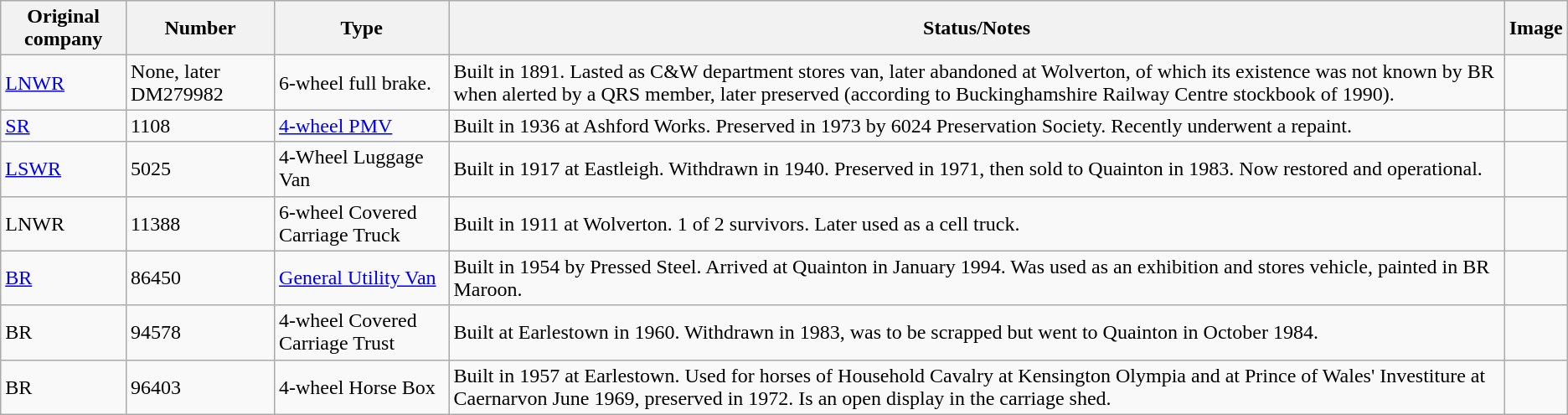<table class="wikitable sortable">
<tr>
<th>Original company</th>
<th>Number</th>
<th>Type</th>
<th>Status/Notes</th>
<th>Image</th>
</tr>
<tr>
<td><a href='#'>LNWR</a></td>
<td>None, later DM279982</td>
<td>6-wheel full brake.</td>
<td>Built in 1891. Lasted as C&W department stores van, later abandoned at Wolverton, of which its existence was not known by BR when alerted by a QRS member, later preserved (according to Buckinghamshire Railway Centre stockbook of 1990).</td>
<td></td>
</tr>
<tr>
<td><a href='#'>SR</a></td>
<td>1108</td>
<td><a href='#'>4-wheel PMV</a></td>
<td>Built in 1936 at Ashford Works. Preserved in 1973 by 6024 Preservation Society. Recently underwent a repaint.</td>
<td></td>
</tr>
<tr>
<td><a href='#'>LSWR</a></td>
<td>5025</td>
<td>4-Wheel Luggage Van</td>
<td>Built in 1917 at Eastleigh. Withdrawn in 1940. Preserved in 1971, then sold to Quainton in 1983. Now restored and operational.</td>
<td></td>
</tr>
<tr>
<td>LNWR</td>
<td>11388</td>
<td>6-wheel Covered Carriage Truck</td>
<td>Built in 1911 at Wolverton. 1 of 2 survivors. Later used as a cell truck.</td>
<td></td>
</tr>
<tr>
<td><a href='#'>BR</a></td>
<td>86450</td>
<td><a href='#'>General Utility Van</a></td>
<td>Built in 1954 by Pressed Steel. Arrived at Quainton in January 1994. Was used as an exhibition and stores vehicle, painted in BR Maroon.</td>
<td></td>
</tr>
<tr>
<td>BR</td>
<td>94578</td>
<td>4-wheel Covered Carriage Trust</td>
<td>Built at Earlestown in 1960. Withdrawn in 1983, was to be scrapped but went to Quainton in October 1984.</td>
<td></td>
</tr>
<tr>
<td>BR</td>
<td>96403</td>
<td>4-wheel Horse Box</td>
<td>Built in 1957 at Earlestown. Used for horses of Household Cavalry at Kensington Olympia and at Prince of Wales' Investiture at Caernarvon June 1969, preserved in 1972. Is an open display in the carriage shed.</td>
<td></td>
</tr>
</table>
